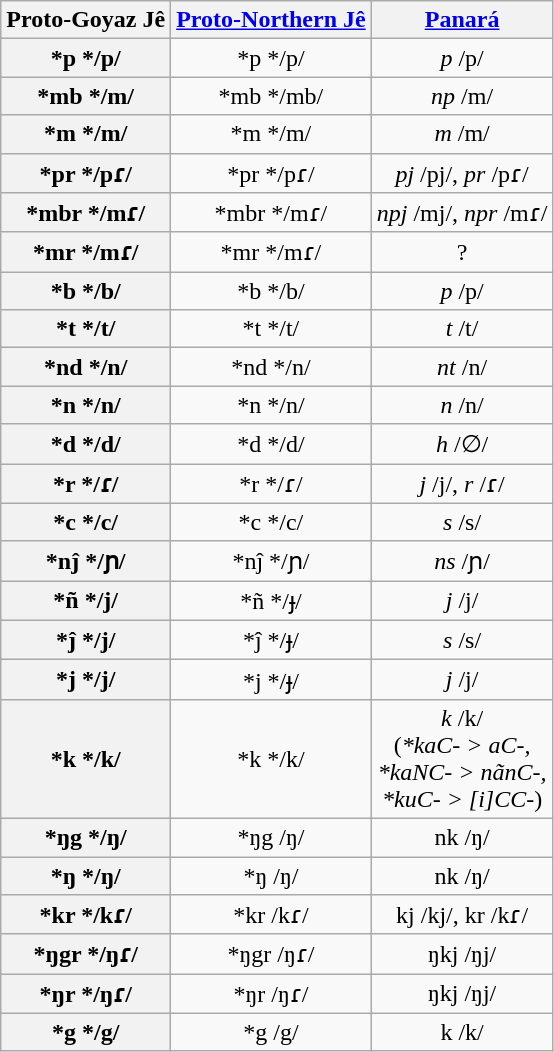<table class="wikitable" style="text-align: center;">
<tr>
<th>Proto-Goyaz Jê</th>
<th><a href='#'>Proto-Northern Jê</a></th>
<th><a href='#'>Panará</a></th>
</tr>
<tr>
<th>*p */p/</th>
<td>*p */p/</td>
<td><em>p</em> /p/</td>
</tr>
<tr>
<th>*mb */m/</th>
<td>*mb */mb/</td>
<td><em>np</em> /m/</td>
</tr>
<tr>
<th>*m */m/</th>
<td>*m */m/</td>
<td><em>m</em> /m/</td>
</tr>
<tr>
<th>*pr */pɾ/</th>
<td>*pr */pɾ/</td>
<td><em>pj</em> /pj/, <em>pr</em> /pɾ/</td>
</tr>
<tr>
<th>*mbr */mɾ/</th>
<td>*mbr */mɾ/</td>
<td><em>npj</em> /mj/, <em>npr</em> /mɾ/</td>
</tr>
<tr>
<th>*mr */mɾ/</th>
<td>*mr */mɾ/</td>
<td>?</td>
</tr>
<tr>
<th>*b */b/</th>
<td>*b */b/</td>
<td><em>p</em> /p/</td>
</tr>
<tr>
<th>*t */t/</th>
<td>*t */t/</td>
<td><em>t</em> /t/</td>
</tr>
<tr>
<th>*nd */n/</th>
<td>*nd */n/</td>
<td><em>nt</em> /n/</td>
</tr>
<tr>
<th>*n */n/</th>
<td>*n */n/</td>
<td><em>n</em> /n/</td>
</tr>
<tr>
<th>*d */d/</th>
<td>*d */d/</td>
<td><em>h</em> /∅/</td>
</tr>
<tr>
<th>*r */ɾ/</th>
<td>*r */ɾ/</td>
<td><em>j</em> /j/, <em>r</em> /ɾ/</td>
</tr>
<tr>
<th>*c */c/</th>
<td>*c */c/</td>
<td><em>s</em> /s/</td>
</tr>
<tr>
<th>*nĵ */ɲ/</th>
<td>*nĵ */ɲ/</td>
<td><em>ns</em> /ɲ/</td>
</tr>
<tr>
<th>*ñ */j/</th>
<td>*ñ */ɟ/</td>
<td><em>j</em> /j/</td>
</tr>
<tr>
<th>*ĵ */j/</th>
<td>*ĵ */ɟ/</td>
<td><em>s</em> /s/</td>
</tr>
<tr>
<th>*j */j/</th>
<td>*j */ɟ/</td>
<td><em>j</em> /j/</td>
</tr>
<tr>
<th>*k */k/</th>
<td>*k */k/</td>
<td><em>k</em> /k/<br>(<em>*kaC- > aC-,<br>*kaNC- > nãnC-,<br>*kuC- > [i]CC-</em>)</td>
</tr>
<tr>
<th>*ŋg */ŋ/</th>
<td>*ŋg /ŋ/</td>
<td>nk /ŋ/</td>
</tr>
<tr>
<th>*ŋ */ŋ/</th>
<td>*ŋ /ŋ/</td>
<td>nk /ŋ/</td>
</tr>
<tr>
<th>*kr */kɾ/</th>
<td>*kr /kɾ/</td>
<td>kj /kj/, kr /kɾ/</td>
</tr>
<tr>
<th>*ŋgr */ŋɾ/</th>
<td>*ŋgr /ŋɾ/</td>
<td>ŋkj /ŋj/</td>
</tr>
<tr>
<th>*ŋr */ŋɾ/</th>
<td>*ŋr /ŋɾ/</td>
<td>ŋkj /ŋj/</td>
</tr>
<tr>
<th>*g */g/</th>
<td>*g /g/</td>
<td>k /k/</td>
</tr>
</table>
